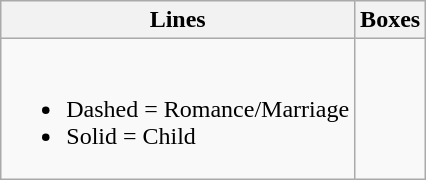<table class="wikitable">
<tr>
<th>Lines</th>
<th>Boxes</th>
</tr>
<tr valign="top">
<td><br><ul><li>Dashed = Romance/Marriage</li><li>Solid  = Child</li></ul></td>
<td><br>



</td>
</tr>
</table>
